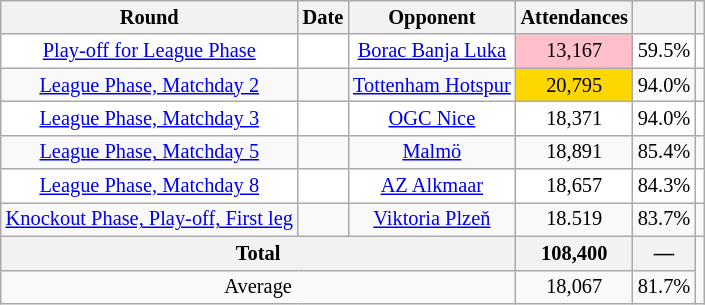<table class="wikitable sortable mw-collapsible mw-collapsed" style="text-align:center; font-size:85%;">
<tr>
<th scope="col">Round</th>
<th scope="col">Date</th>
<th scope="col">Opponent</th>
<th scope="col">Attendances</th>
<th scope="col"></th>
<th scope="col"></th>
</tr>
<tr bgcolor="white">
<td><a href='#'>Play-off for League Phase</a></td>
<td></td>
<td> <a href='#'>Borac Banja Luka</a></td>
<td style="background-color: pink;">13,167</td>
<td>59.5%</td>
<td></td>
</tr>
<tr>
<td><a href='#'>League Phase, Matchday 2</a></td>
<td></td>
<td> <a href='#'>Tottenham Hotspur</a></td>
<td style="background-color: gold;">20,795</td>
<td>94.0%</td>
<td></td>
</tr>
<tr bgcolor="white">
<td><a href='#'>League Phase, Matchday 3</a></td>
<td></td>
<td> <a href='#'>OGC Nice</a></td>
<td>18,371</td>
<td>94.0%</td>
<td></td>
</tr>
<tr>
<td><a href='#'>League Phase, Matchday 5</a></td>
<td></td>
<td> <a href='#'>Malmö</a></td>
<td>18,891</td>
<td>85.4%</td>
<td></td>
</tr>
<tr bgcolor="white">
<td><a href='#'>League Phase, Matchday 8</a></td>
<td></td>
<td> <a href='#'>AZ Alkmaar</a></td>
<td>18,657</td>
<td>84.3%</td>
<td></td>
</tr>
<tr>
<td><a href='#'>Knockout Phase, Play-off, First leg</a></td>
<td></td>
<td> <a href='#'>Viktoria Plzeň</a></td>
<td>18.519</td>
<td>83.7%</td>
<td></td>
</tr>
<tr>
<th colspan="3">Total</th>
<th>108,400</th>
<th>—</th>
</tr>
<tr>
<td colspan="3">Average</td>
<td>18,067</td>
<td>81.7%</td>
</tr>
</table>
